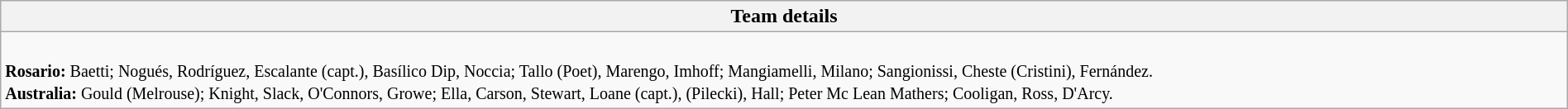<table style="width:100%" class="wikitable collapsible collapsed">
<tr>
<th>Team details</th>
</tr>
<tr>
<td><br><small><strong>Rosario:</strong> Baetti; Nogués, Rodríguez, Escalante (capt.), Basílico Dip, Noccia; Tallo (Poet),
Marengo, Imhoff; Mangiamelli, Milano; Sangionissi, Cheste (Cristini), Fernández. <br><strong>Australia: </strong> Gould (Melrouse); Knight, Slack, O'Connors, Growe; Ella, Carson, Stewart, Loane (capt.), (Pilecki), Hall; Peter Mc Lean Mathers; Cooligan, Ross, D'Arcy. </small></td>
</tr>
</table>
